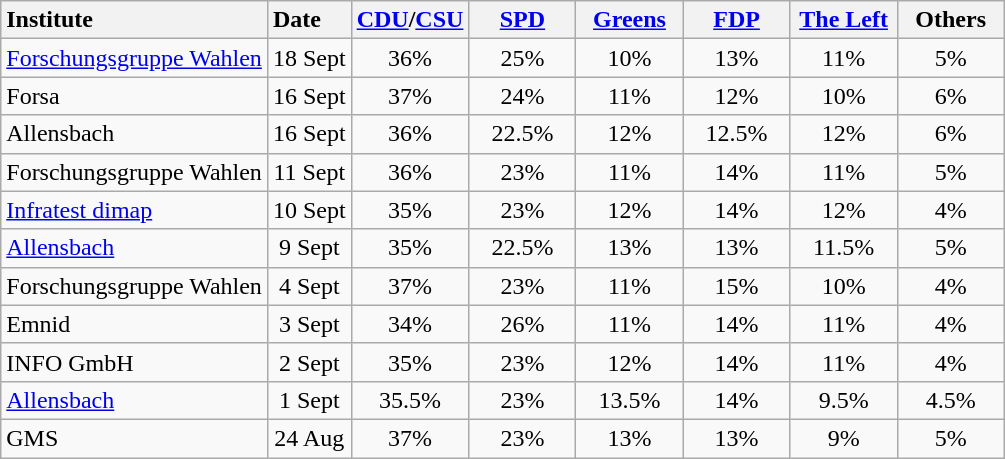<table class="wikitable sortable">
<tr class="hintergrundfarbe5" style="text-align:center">
<th style="text-align:left;">Institute</th>
<th style="text-align:left;">Date</th>
<th class="unsortable" style="width:4em"><a href='#'>CDU</a>/<a href='#'>CSU</a></th>
<th class="unsortable" style="width:4em"><a href='#'>SPD</a></th>
<th class="unsortable" style="width:4em"><a href='#'>Greens</a></th>
<th class="unsortable" style="width:4em"><a href='#'>FDP</a></th>
<th class="unsortable" style="width:4em"><a href='#'>The Left</a></th>
<th class="unsortable" style="width:4em">Others</th>
</tr>
<tr class="hintergrundfarbe2" style="text-align:center">
<td style="text-align:left"><a href='#'>Forschungsgruppe Wahlen</a></td>
<td>18 Sept</td>
<td>36%</td>
<td>25%</td>
<td>10%</td>
<td>13%</td>
<td>11%</td>
<td>5%</td>
</tr>
<tr class="hintergrundfarbe2" style="text-align:center">
<td style="text-align:left">Forsa</td>
<td>16 Sept</td>
<td>37%</td>
<td>24%</td>
<td>11%</td>
<td>12%</td>
<td>10%</td>
<td>6%</td>
</tr>
<tr class="hintergrundfarbe2" style="text-align:center">
<td style="text-align:left">Allensbach</td>
<td>16 Sept</td>
<td>36%</td>
<td>22.5%</td>
<td>12%</td>
<td>12.5%</td>
<td>12%</td>
<td>6%</td>
</tr>
<tr class="hintergrundfarbe2" style="text-align:center">
<td style="text-align:left">Forschungsgruppe Wahlen</td>
<td>11 Sept</td>
<td>36%</td>
<td>23%</td>
<td>11%</td>
<td>14%</td>
<td>11%</td>
<td>5%</td>
</tr>
<tr class="hintergrundfarbe2" style="text-align:center">
<td style="text-align:left"><a href='#'>Infratest dimap</a></td>
<td>10 Sept</td>
<td>35%</td>
<td>23%</td>
<td>12%</td>
<td>14%</td>
<td>12%</td>
<td>4%</td>
</tr>
<tr class="hintergrundfarbe2" style="text-align:center">
<td style="text-align:left"><a href='#'>Allensbach</a></td>
<td>9 Sept</td>
<td>35%</td>
<td>22.5%</td>
<td>13%</td>
<td>13%</td>
<td>11.5%</td>
<td>5%</td>
</tr>
<tr style="text-align:center">
<td style="text-align:left">Forschungsgruppe Wahlen</td>
<td>4 Sept</td>
<td>37%</td>
<td>23%</td>
<td>11%</td>
<td>15%</td>
<td>10%</td>
<td>4%</td>
</tr>
<tr style="text-align:center">
<td style="text-align:left">Emnid</td>
<td>3 Sept</td>
<td>34%</td>
<td>26%</td>
<td>11%</td>
<td>14%</td>
<td>11%</td>
<td>4%</td>
</tr>
<tr style="text-align:center">
<td style="text-align:left">INFO GmbH</td>
<td>2 Sept</td>
<td>35%</td>
<td>23%</td>
<td>12%</td>
<td>14%</td>
<td>11%</td>
<td>4%</td>
</tr>
<tr style="text-align:center">
<td style="text-align:left"><a href='#'>Allensbach</a></td>
<td>1 Sept</td>
<td>35.5%</td>
<td>23%</td>
<td>13.5%</td>
<td>14%</td>
<td>9.5%</td>
<td>4.5%</td>
</tr>
<tr class="hintergrundfarbe2" style="text-align:center">
<td style="text-align:left">GMS</td>
<td>24 Aug</td>
<td>37%</td>
<td>23%</td>
<td>13%</td>
<td>13%</td>
<td>9%</td>
<td>5%</td>
</tr>
</table>
